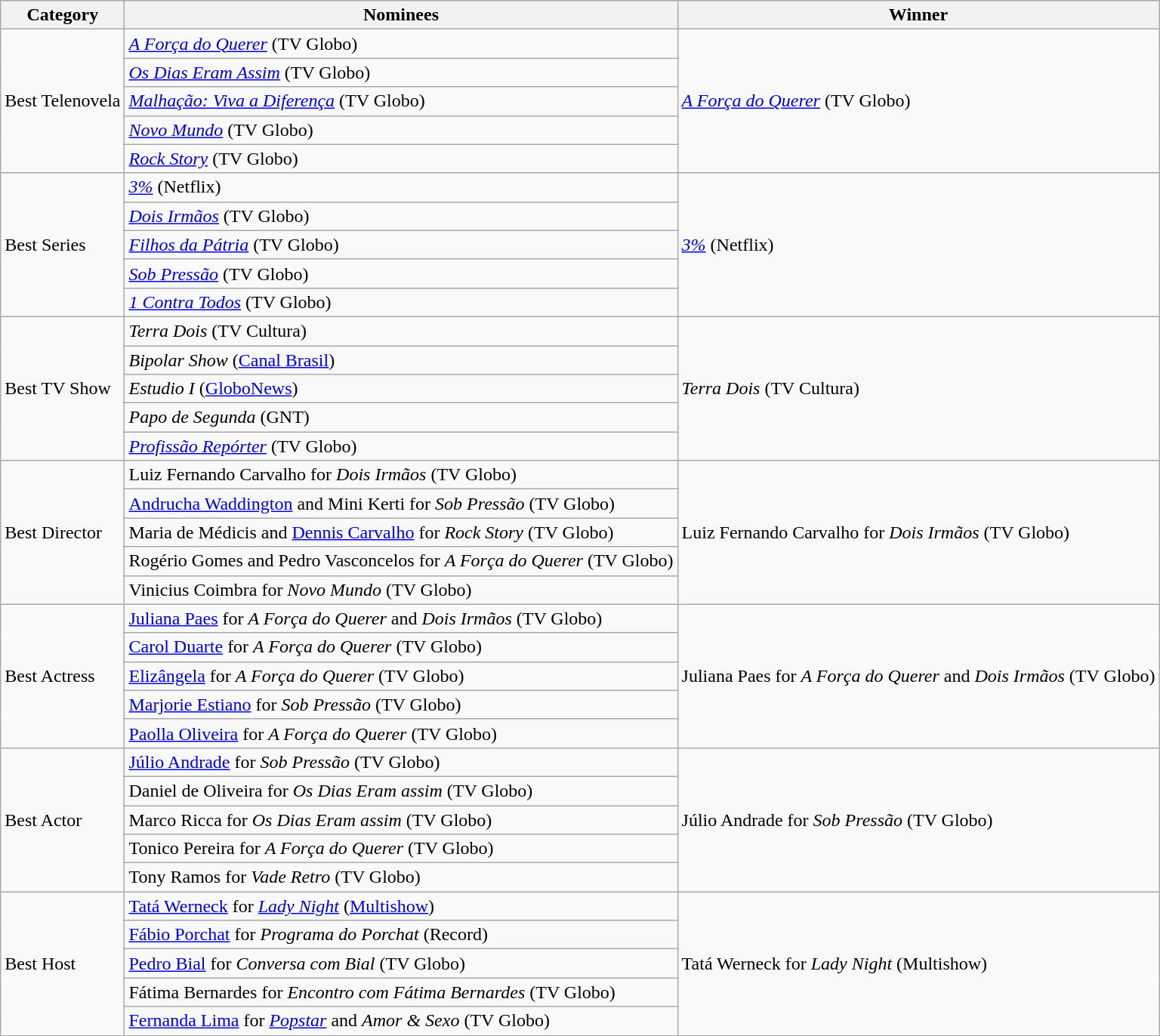<table class="wikitable">
<tr>
<th>Category</th>
<th>Nominees</th>
<th>Winner</th>
</tr>
<tr>
<td rowspan="5">Best Telenovela</td>
<td><em><a href='#'>A Força do Querer</a></em> (TV Globo)</td>
<td rowspan="5"><em><a href='#'>A Força do Querer</a></em> (TV Globo)</td>
</tr>
<tr>
<td><em><a href='#'>Os Dias Eram Assim</a></em> (TV Globo)</td>
</tr>
<tr>
<td><em><a href='#'>Malhação: Viva a Diferença</a></em> (TV Globo)</td>
</tr>
<tr>
<td><em><a href='#'>Novo Mundo</a></em> (TV Globo)</td>
</tr>
<tr>
<td><em><a href='#'>Rock Story</a></em> (TV Globo)</td>
</tr>
<tr>
<td rowspan="5">Best Series</td>
<td><em><a href='#'>3%</a></em> (Netflix)</td>
<td rowspan="5"><em><a href='#'>3%</a></em> (Netflix)</td>
</tr>
<tr>
<td><a href='#'><em>Dois Irmãos</em></a> (TV Globo)</td>
</tr>
<tr>
<td><em><a href='#'>Filhos da Pátria</a></em> (TV Globo)</td>
</tr>
<tr>
<td><em><a href='#'>Sob Pressão</a></em> (TV Globo)</td>
</tr>
<tr>
<td><em><a href='#'>1 Contra Todos</a></em> (TV Globo)</td>
</tr>
<tr>
<td rowspan="5">Best TV Show</td>
<td><em>Terra Dois</em> (TV Cultura)</td>
<td rowspan="5"><em>Terra Dois</em> (TV Cultura)</td>
</tr>
<tr>
<td><em>Bipolar Show</em> (<a href='#'>Canal Brasil</a>)</td>
</tr>
<tr>
<td><em>Estudio I</em> (<a href='#'>GloboNews</a>)</td>
</tr>
<tr>
<td><em>Papo de Segunda</em> (GNT)</td>
</tr>
<tr>
<td><em><a href='#'>Profissão Repórter</a></em> (TV Globo)</td>
</tr>
<tr>
<td rowspan="5">Best Director</td>
<td>Luiz Fernando Carvalho for <em>Dois Irmãos</em> (TV Globo)</td>
<td rowspan="5">Luiz Fernando Carvalho for <em>Dois Irmãos</em> (TV Globo)</td>
</tr>
<tr>
<td><a href='#'>Andrucha Waddington</a> and Mini Kerti for <em>Sob Pressão</em> (TV Globo)</td>
</tr>
<tr>
<td>Maria de Médicis and <a href='#'>Dennis Carvalho</a> for <em>Rock Story</em> (TV Globo)</td>
</tr>
<tr>
<td>Rogério Gomes and Pedro Vasconcelos for <em>A Força do Querer</em> (TV Globo)</td>
</tr>
<tr>
<td>Vinicius Coimbra for <em>Novo Mundo</em> (TV Globo)</td>
</tr>
<tr>
<td rowspan="5">Best Actress</td>
<td><a href='#'>Juliana Paes</a> for <em>A Força do Querer</em> and <em>Dois Irmãos</em> (TV Globo)</td>
<td rowspan="5">Juliana Paes for <em>A Força do Querer</em> and <em>Dois Irmãos</em> (TV Globo)</td>
</tr>
<tr>
<td><a href='#'>Carol Duarte</a> for <em>A Força do Querer</em> (TV Globo)</td>
</tr>
<tr>
<td><a href='#'>Elizângela</a> for <em>A Força do Querer</em> (TV Globo)</td>
</tr>
<tr>
<td><a href='#'>Marjorie Estiano</a> for <em>Sob Pressão</em> (TV Globo)</td>
</tr>
<tr>
<td><a href='#'>Paolla Oliveira</a> for <em>A Força do Querer</em> (TV Globo)</td>
</tr>
<tr>
<td rowspan="5">Best Actor</td>
<td><a href='#'>Júlio Andrade</a> for <em>Sob Pressão</em> (TV Globo)</td>
<td rowspan="5">Júlio Andrade for <em>Sob Pressão</em> (TV Globo)</td>
</tr>
<tr>
<td>Daniel de Oliveira for <em>Os Dias Eram assim</em> (TV Globo)</td>
</tr>
<tr>
<td>Marco Ricca for <em>Os Dias Eram assim</em> (TV Globo)</td>
</tr>
<tr>
<td>Tonico Pereira for <em>A Força do Querer</em> (TV Globo)</td>
</tr>
<tr>
<td>Tony Ramos for <em>Vade Retro</em> (TV Globo)</td>
</tr>
<tr>
<td rowspan="5">Best Host</td>
<td><a href='#'>Tatá Werneck</a> for <em><a href='#'>Lady Night</a></em> (<a href='#'>Multishow</a>)</td>
<td rowspan="5">Tatá Werneck for <em>Lady Night</em> (Multishow)</td>
</tr>
<tr>
<td><a href='#'>Fábio Porchat</a> for <em>Programa do Porchat</em> (Record)</td>
</tr>
<tr>
<td><a href='#'>Pedro Bial</a> for <em>Conversa com Bial</em> (TV Globo)</td>
</tr>
<tr>
<td>Fátima Bernardes for <em>Encontro com Fátima Bernardes</em> (TV Globo)</td>
</tr>
<tr>
<td><a href='#'>Fernanda Lima</a> for <em><a href='#'>Popstar</a></em> and <em>Amor & Sexo</em> (TV Globo)</td>
</tr>
</table>
